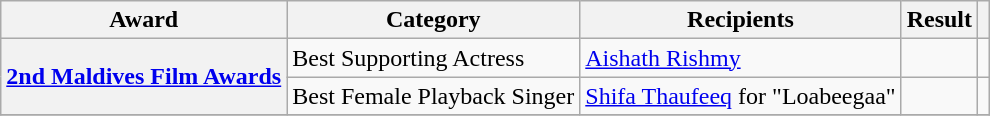<table class="wikitable plainrowheaders sortable">
<tr>
<th scope="col">Award</th>
<th scope="col">Category</th>
<th scope="col">Recipients</th>
<th scope="col">Result</th>
<th scope="col" class="unsortable"></th>
</tr>
<tr>
<th scope="row" rowspan="2"><a href='#'>2nd Maldives Film Awards</a></th>
<td>Best Supporting Actress</td>
<td><a href='#'>Aishath Rishmy</a></td>
<td></td>
<td style="text-align:center;"></td>
</tr>
<tr>
<td>Best Female Playback Singer</td>
<td><a href='#'>Shifa Thaufeeq</a> for "Loabeegaa"</td>
<td></td>
<td style="text-align:center;"></td>
</tr>
<tr>
</tr>
</table>
